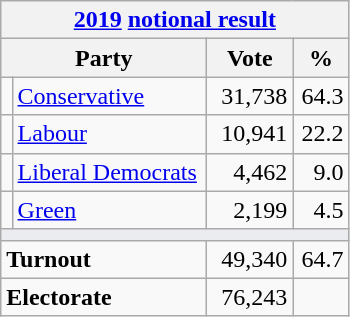<table class="wikitable">
<tr>
<th colspan="4"><a href='#'>2019</a> <a href='#'>notional result</a></th>
</tr>
<tr>
<th bgcolor="#DDDDFF" width="130px" colspan="2">Party</th>
<th bgcolor="#DDDDFF" width="50px">Vote</th>
<th bgcolor="#DDDDFF" width="30px">%</th>
</tr>
<tr>
<td></td>
<td><a href='#'>Conservative</a></td>
<td align=right>31,738</td>
<td align=right>64.3</td>
</tr>
<tr>
<td></td>
<td><a href='#'>Labour</a></td>
<td align=right>10,941</td>
<td align=right>22.2</td>
</tr>
<tr>
<td></td>
<td><a href='#'>Liberal Democrats</a></td>
<td align=right>4,462</td>
<td align=right>9.0</td>
</tr>
<tr>
<td></td>
<td><a href='#'>Green</a></td>
<td align=right>2,199</td>
<td align=right>4.5</td>
</tr>
<tr>
<td colspan="4" bgcolor="#EAECF0"></td>
</tr>
<tr>
<td colspan="2"><strong>Turnout</strong></td>
<td align=right>49,340</td>
<td align=right>64.7</td>
</tr>
<tr>
<td colspan="2"><strong>Electorate</strong></td>
<td align=right>76,243</td>
</tr>
</table>
